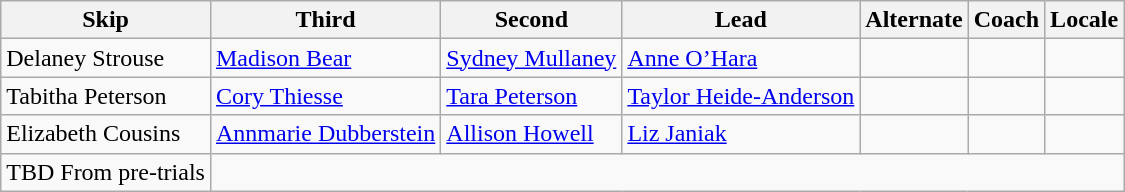<table class=wikitable>
<tr>
<th scope="col">Skip</th>
<th scope="col">Third</th>
<th scope="col">Second</th>
<th scope="col">Lead</th>
<th scope="col">Alternate</th>
<th scope="col">Coach</th>
<th scope="col">Locale</th>
</tr>
<tr>
<td>Delaney Strouse</td>
<td><a href='#'>Madison Bear</a></td>
<td><a href='#'>Sydney Mullaney</a></td>
<td><a href='#'>Anne O’Hara</a></td>
<td></td>
<td></td>
<td></td>
</tr>
<tr>
<td>Tabitha Peterson</td>
<td><a href='#'>Cory Thiesse</a></td>
<td><a href='#'>Tara Peterson</a></td>
<td><a href='#'>Taylor Heide-Anderson</a></td>
<td></td>
<td></td>
<td></td>
</tr>
<tr>
<td>Elizabeth Cousins</td>
<td><a href='#'>Annmarie Dubberstein</a></td>
<td><a href='#'>Allison Howell</a></td>
<td><a href='#'>Liz Janiak</a></td>
<td></td>
<td></td>
<td></td>
</tr>
<tr>
<td>TBD From pre-trials</td>
</tr>
</table>
